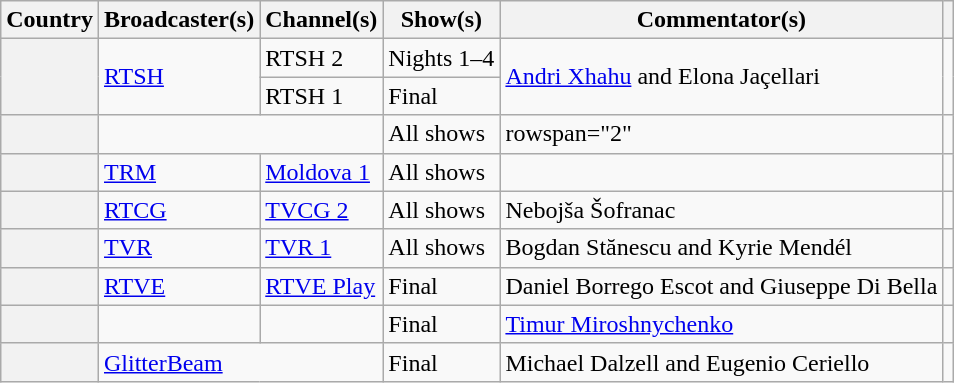<table class="wikitable plainrowheaders">
<tr>
<th>Country</th>
<th>Broadcaster(s)</th>
<th>Channel(s)</th>
<th>Show(s)</th>
<th>Commentator(s)</th>
<th></th>
</tr>
<tr>
<th scope="row" rowspan="2"></th>
<td rowspan="2"><a href='#'>RTSH</a></td>
<td>RTSH 2</td>
<td>Nights 1–4</td>
<td rowspan="2"><a href='#'>Andri Xhahu</a> and Elona Jaçellari</td>
<td rowspan="2"></td>
</tr>
<tr>
<td>RTSH 1</td>
<td>Final</td>
</tr>
<tr>
<th scope="row"></th>
<td colspan="2"></td>
<td>All shows</td>
<td>rowspan="2" </td>
<td></td>
</tr>
<tr>
<th scope="row"></th>
<td><a href='#'>TRM</a></td>
<td><a href='#'>Moldova 1</a></td>
<td>All shows</td>
<td></td>
</tr>
<tr>
<th scope="row"></th>
<td><a href='#'>RTCG</a></td>
<td><a href='#'>TVCG 2</a></td>
<td>All shows</td>
<td>Nebojša Šofranac</td>
<td></td>
</tr>
<tr>
<th scope="row"></th>
<td><a href='#'>TVR</a></td>
<td><a href='#'>TVR 1</a></td>
<td>All shows</td>
<td>Bogdan Stănescu and Kyrie Mendél</td>
<td></td>
</tr>
<tr>
<th scope="row"></th>
<td><a href='#'>RTVE</a></td>
<td><a href='#'>RTVE Play</a></td>
<td>Final</td>
<td>Daniel Borrego Escot and Giuseppe Di Bella</td>
<td></td>
</tr>
<tr>
<th scope="row"></th>
<td></td>
<td></td>
<td>Final</td>
<td><a href='#'>Timur Miroshnychenko</a></td>
<td></td>
</tr>
<tr>
<th scope="row"></th>
<td colspan="2"><a href='#'>GlitterBeam</a></td>
<td>Final</td>
<td>Michael Dalzell and Eugenio Ceriello</td>
<td></td>
</tr>
</table>
